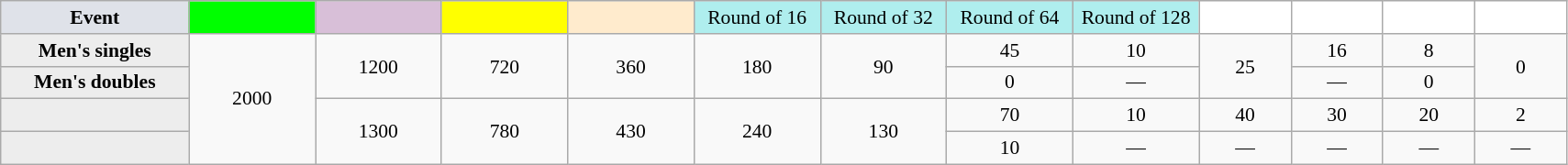<table class="wikitable" style="font-size:90%;text-align:center">
<tr>
<td style="width:130px; background:#dfe2e9;"><strong>Event</strong></td>
<td style="width:85px; background:lime;"><strong></strong></td>
<td style="width:85px; background:thistle;"></td>
<td style="width:85px; background:#ff0;"></td>
<td style="width:85px; background:#ffebcd;"></td>
<td style="width:85px; background:#afeeee;">Round of 16</td>
<td style="width:85px; background:#afeeee;">Round of 32</td>
<td style="width:85px; background:#afeeee;">Round of 64</td>
<td style="width:85px; background:#afeeee;">Round of 128</td>
<td style="width:60px; background:#ffffff;"></td>
<td style="width:60px; background:#ffffff;"></td>
<td style="width:60px; background:#ffffff;"></td>
<td style="width:60px; background:#ffffff;"></td>
</tr>
<tr>
<th style="background:#ededed;">Men's singles</th>
<td rowspan="4">2000</td>
<td rowspan="2">1200</td>
<td rowspan="2">720</td>
<td rowspan="2">360</td>
<td rowspan="2">180</td>
<td rowspan="2">90</td>
<td>45</td>
<td>10</td>
<td rowspan="2">25</td>
<td>16</td>
<td>8</td>
<td rowspan="2">0</td>
</tr>
<tr>
<th style="background:#ededed;">Men's doubles</th>
<td>0</td>
<td>—</td>
<td>—</td>
<td>0</td>
</tr>
<tr>
<th style="background:#ededed;"></th>
<td rowspan="2">1300</td>
<td rowspan="2">780</td>
<td rowspan="2">430</td>
<td rowspan="2">240</td>
<td rowspan="2">130</td>
<td>70</td>
<td>10</td>
<td>40</td>
<td>30</td>
<td>20</td>
<td>2</td>
</tr>
<tr>
<th style="background:#ededed;"></th>
<td>10</td>
<td>—</td>
<td>—</td>
<td>—</td>
<td>—</td>
<td>—</td>
</tr>
</table>
